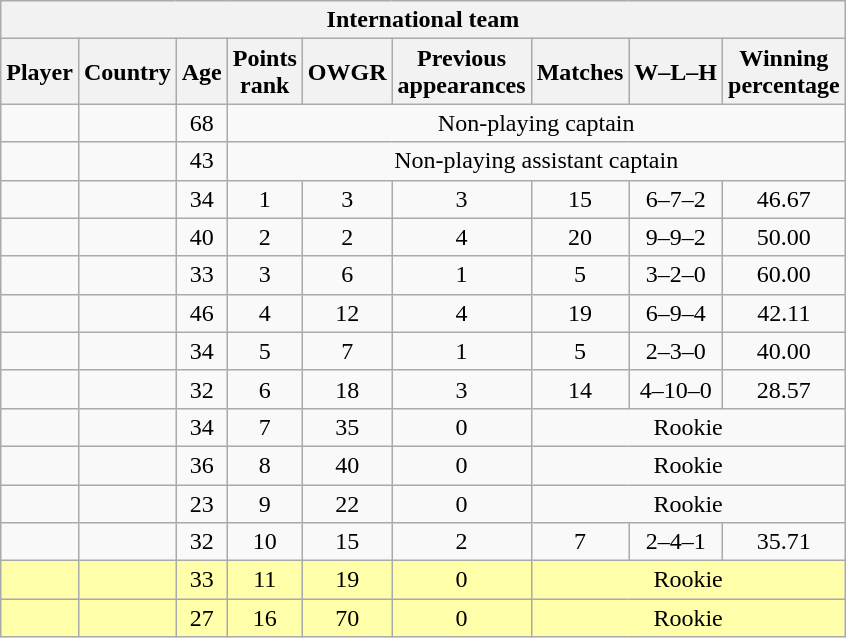<table class="wikitable sortable" style="text-align:center">
<tr>
<th colspan=9>International team</th>
</tr>
<tr>
<th>Player</th>
<th>Country</th>
<th>Age</th>
<th data-sort-type="number">Points<br>rank</th>
<th data-sort-type="number">OWGR</th>
<th data-sort-type="number">Previous<br>appearances</th>
<th data-sort-type="number">Matches</th>
<th data-sort-type="number">W–L–H</th>
<th data-sort-type="number">Winning<br>percentage</th>
</tr>
<tr>
<td align=left></td>
<td align=left></td>
<td>68</td>
<td colspan=6>Non-playing captain</td>
</tr>
<tr>
<td align=left></td>
<td align=left></td>
<td>43</td>
<td colspan=6>Non-playing assistant captain</td>
</tr>
<tr>
<td align=left></td>
<td align=left></td>
<td>34</td>
<td>1</td>
<td>3</td>
<td>3</td>
<td>15</td>
<td>6–7–2</td>
<td>46.67</td>
</tr>
<tr>
<td align=left></td>
<td align=left></td>
<td>40</td>
<td>2</td>
<td>2</td>
<td>4</td>
<td>20</td>
<td>9–9–2</td>
<td>50.00</td>
</tr>
<tr>
<td align=left></td>
<td align=left></td>
<td>33</td>
<td>3</td>
<td>6</td>
<td>1</td>
<td>5</td>
<td>3–2–0</td>
<td>60.00</td>
</tr>
<tr>
<td align=left></td>
<td align=left></td>
<td>46</td>
<td>4</td>
<td>12</td>
<td>4</td>
<td>19</td>
<td>6–9–4</td>
<td>42.11</td>
</tr>
<tr>
<td align=left></td>
<td align=left></td>
<td>34</td>
<td>5</td>
<td>7</td>
<td>1</td>
<td>5</td>
<td>2–3–0</td>
<td>40.00</td>
</tr>
<tr>
<td align=left></td>
<td align=left></td>
<td>32</td>
<td>6</td>
<td>18</td>
<td>3</td>
<td>14</td>
<td>4–10–0</td>
<td>28.57</td>
</tr>
<tr>
<td align=left></td>
<td align=left></td>
<td>34</td>
<td>7</td>
<td>35</td>
<td>0</td>
<td colspan=3>Rookie</td>
</tr>
<tr>
<td align=left></td>
<td align=left></td>
<td>36</td>
<td>8</td>
<td>40</td>
<td>0</td>
<td colspan=3>Rookie</td>
</tr>
<tr>
<td align=left></td>
<td align=left></td>
<td>23</td>
<td>9</td>
<td>22</td>
<td>0</td>
<td colspan=3>Rookie</td>
</tr>
<tr>
<td align=left></td>
<td align=left></td>
<td>32</td>
<td>10</td>
<td>15</td>
<td>2</td>
<td>7</td>
<td>2–4–1</td>
<td>35.71</td>
</tr>
<tr style="background:#ffa;">
<td align=left></td>
<td align=left></td>
<td>33</td>
<td>11</td>
<td>19</td>
<td>0</td>
<td colspan=3>Rookie</td>
</tr>
<tr style="background:#ffa;">
<td align=left></td>
<td align=left></td>
<td>27</td>
<td>16</td>
<td>70</td>
<td>0</td>
<td colspan=3>Rookie</td>
</tr>
</table>
